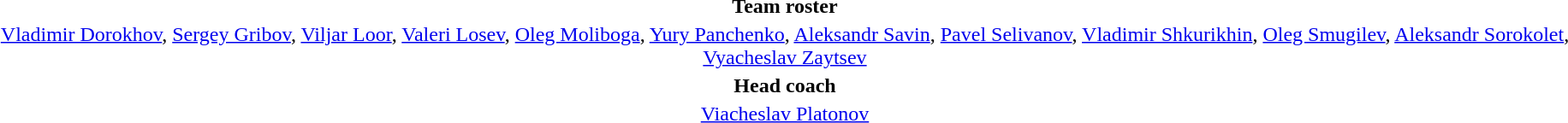<table style="text-align: center; margin-top: 2em; margin-left: auto; margin-right: auto">
<tr>
<td><strong>Team roster</strong></td>
</tr>
<tr>
<td><a href='#'>Vladimir Dorokhov</a>, <a href='#'>Sergey Gribov</a>, <a href='#'>Viljar Loor</a>, <a href='#'>Valeri Losev</a>, <a href='#'>Oleg Moliboga</a>, <a href='#'>Yury Panchenko</a>, <a href='#'>Aleksandr Savin</a>, <a href='#'>Pavel Selivanov</a>, <a href='#'>Vladimir Shkurikhin</a>, <a href='#'>Oleg Smugilev</a>, <a href='#'>Aleksandr Sorokolet</a>, <a href='#'>Vyacheslav Zaytsev</a></td>
</tr>
<tr>
<td><strong>Head coach</strong></td>
</tr>
<tr>
<td><a href='#'>Viacheslav Platonov</a></td>
</tr>
<tr>
</tr>
</table>
